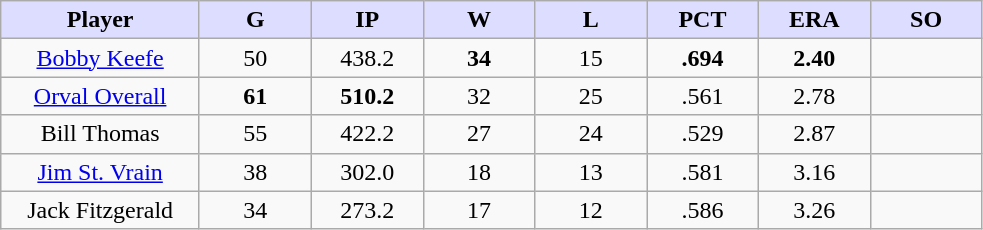<table class="wikitable sortable">
<tr>
<th style="background:#ddf; width:16%;">Player</th>
<th style="background:#ddf; width:9%;">G</th>
<th style="background:#ddf; width:9%;">IP</th>
<th style="background:#ddf; width:9%;">W</th>
<th style="background:#ddf; width:9%;">L</th>
<th style="background:#ddf; width:9%;">PCT</th>
<th style="background:#ddf; width:9%;">ERA</th>
<th style="background:#ddf; width:9%;">SO</th>
</tr>
<tr style="text-align:center;">
<td><a href='#'>Bobby Keefe</a></td>
<td>50</td>
<td>438.2</td>
<td><strong>34</strong></td>
<td>15</td>
<td><strong>.694</strong></td>
<td><strong>2.40</strong></td>
<td></td>
</tr>
<tr style="text-align:center;">
<td><a href='#'>Orval Overall</a></td>
<td><strong>61</strong></td>
<td><strong>510.2</strong></td>
<td>32</td>
<td>25</td>
<td>.561</td>
<td>2.78</td>
<td></td>
</tr>
<tr style="text-align:center;">
<td>Bill Thomas</td>
<td>55</td>
<td>422.2</td>
<td>27</td>
<td>24</td>
<td>.529</td>
<td>2.87</td>
<td></td>
</tr>
<tr style="text-align:center;">
<td><a href='#'>Jim St. Vrain</a></td>
<td>38</td>
<td>302.0</td>
<td>18</td>
<td>13</td>
<td>.581</td>
<td>3.16</td>
<td></td>
</tr>
<tr style="text-align:center;">
<td>Jack Fitzgerald</td>
<td>34</td>
<td>273.2</td>
<td>17</td>
<td>12</td>
<td>.586</td>
<td>3.26</td>
<td></td>
</tr>
</table>
